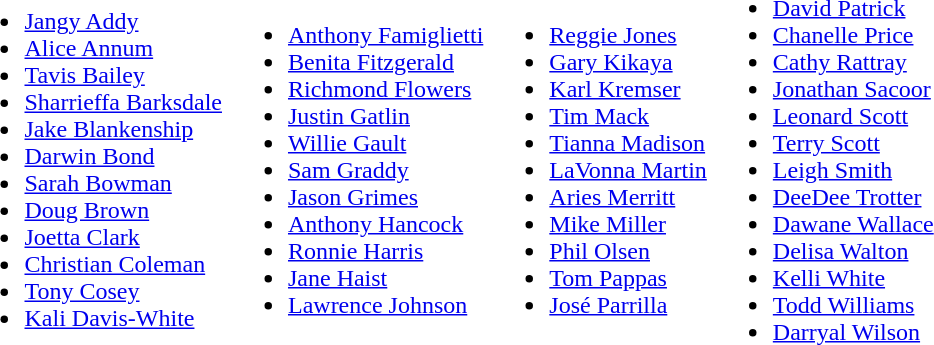<table>
<tr>
<td><br><ul><li><a href='#'>Jangy Addy</a></li><li><a href='#'>Alice Annum</a></li><li><a href='#'>Tavis Bailey</a></li><li><a href='#'>Sharrieffa Barksdale</a></li><li><a href='#'>Jake Blankenship</a></li><li><a href='#'>Darwin Bond</a></li><li><a href='#'>Sarah Bowman</a></li><li><a href='#'>Doug Brown</a></li><li><a href='#'>Joetta Clark</a></li><li><a href='#'>Christian Coleman</a></li><li><a href='#'>Tony Cosey</a></li><li><a href='#'>Kali Davis-White</a></li></ul></td>
<td><br><ul><li><a href='#'>Anthony Famiglietti</a></li><li><a href='#'>Benita Fitzgerald</a></li><li><a href='#'>Richmond Flowers</a></li><li><a href='#'>Justin Gatlin</a></li><li><a href='#'>Willie Gault</a></li><li><a href='#'>Sam Graddy</a></li><li><a href='#'>Jason Grimes</a></li><li><a href='#'>Anthony Hancock</a></li><li><a href='#'>Ronnie Harris</a></li><li><a href='#'>Jane Haist</a></li><li><a href='#'>Lawrence Johnson</a></li></ul></td>
<td><br><ul><li><a href='#'>Reggie Jones</a></li><li><a href='#'>Gary Kikaya</a></li><li><a href='#'>Karl Kremser</a></li><li><a href='#'>Tim Mack</a></li><li><a href='#'>Tianna Madison</a></li><li><a href='#'>LaVonna Martin</a></li><li><a href='#'>Aries Merritt</a></li><li><a href='#'>Mike Miller</a></li><li><a href='#'>Phil Olsen</a></li><li><a href='#'>Tom Pappas</a></li><li><a href='#'>José Parrilla</a></li></ul></td>
<td><br><ul><li><a href='#'>David Patrick</a></li><li><a href='#'>Chanelle Price</a></li><li><a href='#'>Cathy Rattray</a></li><li><a href='#'>Jonathan Sacoor</a></li><li><a href='#'>Leonard Scott</a></li><li><a href='#'>Terry Scott</a></li><li><a href='#'>Leigh Smith</a></li><li><a href='#'>DeeDee Trotter</a></li><li><a href='#'>Dawane Wallace</a></li><li><a href='#'>Delisa Walton</a></li><li><a href='#'>Kelli White</a></li><li><a href='#'>Todd Williams</a></li><li><a href='#'>Darryal Wilson</a></li></ul></td>
</tr>
</table>
